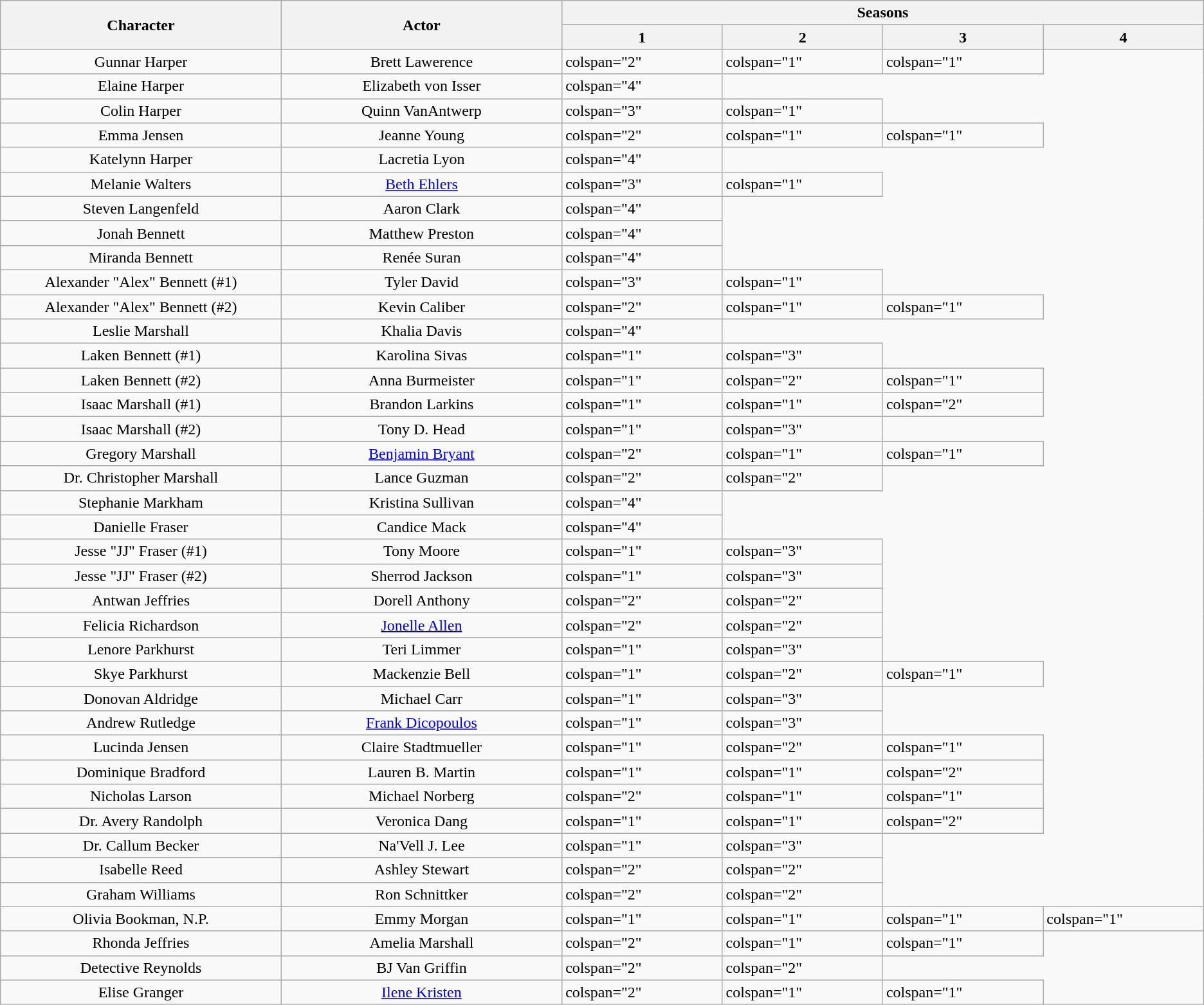<table class="wikitable plainrowheaders">
<tr>
<th scope="col" rowspan="2" style="width:14%;">Character</th>
<th scope="col" rowspan="2" style="width:14%;">Actor</th>
<th scope="col" colspan="4">Seasons</th>
</tr>
<tr>
<th scope="col" style="width:8%;">1</th>
<th scope="col" style="width:8%;">2</th>
<th scope="col" style="width:8%;">3</th>
<th scope="col" style="width:8%;">4</th>
</tr>
<tr>
<td style="text-align:center;">Gunnar Harper</td>
<td style="text-align:center;">Brett Lawerence</td>
<td>colspan="2" </td>
<td>colspan="1" </td>
<td>colspan="1" </td>
</tr>
<tr>
<td style="text-align:center;">Elaine Harper</td>
<td style="text-align:center;">Elizabeth von Isser</td>
<td>colspan="4" </td>
</tr>
<tr>
<td style="text-align:center;">Colin Harper</td>
<td style="text-align:center;">Quinn VanAntwerp</td>
<td>colspan="3" </td>
<td>colspan="1" </td>
</tr>
<tr>
<td style="text-align:center;">Emma Jensen</td>
<td style="text-align:center;">Jeanne Young</td>
<td>colspan="2" </td>
<td>colspan="1" </td>
<td>colspan="1" </td>
</tr>
<tr>
<td style="text-align:center;">Katelynn Harper</td>
<td style="text-align:center;">Lacretia Lyon</td>
<td>colspan="4" </td>
</tr>
<tr>
<td style="text-align:center;">Melanie Walters</td>
<td style="text-align:center;"><a href='#'>Beth Ehlers</a></td>
<td>colspan="3" </td>
<td>colspan="1" </td>
</tr>
<tr>
<td style="text-align:center;">Steven Langenfeld</td>
<td style="text-align:center;">Aaron Clark</td>
<td>colspan="4" </td>
</tr>
<tr>
<td style="text-align:center;">Jonah Bennett</td>
<td style="text-align:center;">Matthew Preston</td>
<td>colspan="4" </td>
</tr>
<tr>
<td style="text-align:center;">Miranda Bennett</td>
<td style="text-align:center;">Renée Suran</td>
<td>colspan="4" </td>
</tr>
<tr>
<td style="text-align:center;">Alexander "Alex" Bennett (#1)</td>
<td style="text-align:center;">Tyler David</td>
<td>colspan="3" </td>
<td>colspan="1" </td>
</tr>
<tr>
<td style="text-align:center;">Alexander "Alex" Bennett (#2)</td>
<td style="text-align:center;">Kevin Caliber</td>
<td>colspan="2" </td>
<td>colspan="1" </td>
<td>colspan="1" </td>
</tr>
<tr>
<td style="text-align:center;">Leslie Marshall</td>
<td style="text-align:center;">Khalia Davis</td>
<td>colspan="4" </td>
</tr>
<tr>
<td style="text-align:center;">Laken Bennett (#1)</td>
<td style="text-align:center;">Karolina Sivas</td>
<td>colspan="1" </td>
<td>colspan="3" </td>
</tr>
<tr>
<td style="text-align:center;">Laken Bennett (#2)</td>
<td style="text-align:center;">Anna Burmeister</td>
<td>colspan="1" </td>
<td>colspan="2" </td>
<td>colspan="1" </td>
</tr>
<tr>
<td style="text-align:center;">Isaac Marshall (#1)</td>
<td style="text-align:center;">Brandon Larkins</td>
<td>colspan="1" </td>
<td>colspan="1" </td>
<td>colspan="2" </td>
</tr>
<tr>
<td style="text-align:center;">Isaac Marshall (#2)</td>
<td style="text-align:center;">Tony D. Head</td>
<td>colspan="1" </td>
<td>colspan="3" </td>
</tr>
<tr>
<td style="text-align:center;">Gregory Marshall</td>
<td style="text-align:center;"><a href='#'>Benjamin Bryant</a></td>
<td>colspan="2" </td>
<td>colspan="1" </td>
<td>colspan="1" </td>
</tr>
<tr>
<td style="text-align:center;">Dr. Christopher Marshall</td>
<td style="text-align:center;">Lance Guzman</td>
<td>colspan="2" </td>
<td>colspan="2" </td>
</tr>
<tr>
<td style="text-align:center;">Stephanie Markham</td>
<td style="text-align:center;">Kristina Sullivan</td>
<td>colspan="4" </td>
</tr>
<tr>
<td style="text-align:center;">Danielle Fraser</td>
<td style="text-align:center;">Candice Mack</td>
<td>colspan="4" </td>
</tr>
<tr>
<td style="text-align:center;">Jesse "JJ" Fraser (#1)</td>
<td style="text-align:center;">Tony Moore</td>
<td>colspan="1" </td>
<td>colspan="3" </td>
</tr>
<tr>
<td style="text-align:center;">Jesse "JJ" Fraser (#2)</td>
<td style="text-align:center;">Sherrod Jackson</td>
<td>colspan="1" </td>
<td>colspan="3" </td>
</tr>
<tr>
<td style="text-align:center;">Antwan Jeffries</td>
<td style="text-align:center;">Dorell Anthony</td>
<td>colspan="2" </td>
<td>colspan="2" </td>
</tr>
<tr>
<td style="text-align:center;">Felicia Richardson</td>
<td style="text-align:center;"><a href='#'>Jonelle Allen</a></td>
<td>colspan="2" </td>
<td>colspan="2" </td>
</tr>
<tr>
<td style="text-align:center;">Lenore Parkhurst</td>
<td style="text-align:center;">Teri Limmer</td>
<td>colspan="1" </td>
<td>colspan="3" </td>
</tr>
<tr>
<td style="text-align:center;">Skye Parkhurst</td>
<td style="text-align:center;">Mackenzie Bell</td>
<td>colspan="1" </td>
<td>colspan="2" </td>
<td>colspan="1" </td>
</tr>
<tr>
<td style="text-align:center;">Donovan Aldridge</td>
<td style="text-align:center;">Michael Carr</td>
<td>colspan="1" </td>
<td>colspan="3" </td>
</tr>
<tr>
<td style="text-align:center;">Andrew Rutledge</td>
<td style="text-align:center;"><a href='#'>Frank Dicopoulos</a></td>
<td>colspan="1" </td>
<td>colspan="3" </td>
</tr>
<tr>
<td style="text-align:center;">Lucinda Jensen</td>
<td style="text-align:center;">Claire Stadtmueller</td>
<td>colspan="1" </td>
<td>colspan="2" </td>
<td>colspan="1" </td>
</tr>
<tr>
<td style="text-align:center;">Dominique Bradford</td>
<td style="text-align:center;">Lauren B. Martin</td>
<td>colspan="1" </td>
<td>colspan="1" </td>
<td>colspan="2" </td>
</tr>
<tr>
<td style="text-align:center;">Nicholas Larson</td>
<td style="text-align:center;">Michael Norberg</td>
<td>colspan="2" </td>
<td>colspan="1" </td>
<td>colspan="1" </td>
</tr>
<tr>
<td style="text-align:center;">Dr. Avery Randolph</td>
<td style="text-align:center;">Veronica Dang</td>
<td>colspan="1" </td>
<td>colspan="1" </td>
<td>colspan="2" </td>
</tr>
<tr>
<td style="text-align:center;">Dr. Callum Becker</td>
<td style="text-align:center;">Na'Vell J. Lee</td>
<td>colspan="1" </td>
<td>colspan="3" </td>
</tr>
<tr>
<td style="text-align:center;">Isabelle Reed</td>
<td style="text-align:center;">Ashley Stewart</td>
<td>colspan="2" </td>
<td>colspan="2" </td>
</tr>
<tr>
<td style="text-align:center;">Graham Williams</td>
<td style="text-align:center;">Ron Schnittker</td>
<td>colspan="2" </td>
<td>colspan="2" </td>
</tr>
<tr>
<td style="text-align:center;">Olivia Bookman, N.P.</td>
<td style="text-align:center;">Emmy Morgan</td>
<td>colspan="1" </td>
<td>colspan="1" </td>
<td>colspan="1" </td>
<td>colspan="1" </td>
</tr>
<tr>
<td style="text-align:center;">Rhonda Jeffries</td>
<td style="text-align:center;">Amelia Marshall</td>
<td>colspan="2" </td>
<td>colspan="1" </td>
<td>colspan="1" </td>
</tr>
<tr>
<td style="text-align:center;">Detective Reynolds</td>
<td style="text-align:center;">BJ Van Griffin</td>
<td>colspan="2" </td>
<td>colspan="2" </td>
</tr>
<tr>
<td style="text-align:center;">Elise Granger</td>
<td style="text-align:center;"><a href='#'>Ilene Kristen</a></td>
<td>colspan="2" </td>
<td>colspan="1" </td>
<td>colspan="1" </td>
</tr>
</table>
